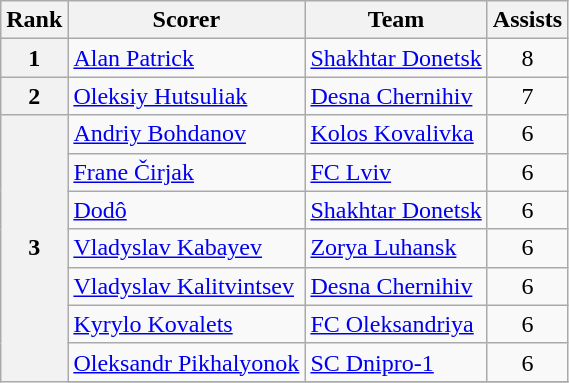<table class="wikitable">
<tr>
<th>Rank</th>
<th>Scorer</th>
<th>Team</th>
<th>Assists</th>
</tr>
<tr>
<th align=center rowspan=1>1</th>
<td> <a href='#'>Alan Patrick</a></td>
<td><a href='#'>Shakhtar Donetsk</a></td>
<td align=center>8</td>
</tr>
<tr>
<th align=center rowspan=1>2</th>
<td> <a href='#'>Oleksiy Hutsuliak</a></td>
<td><a href='#'>Desna Chernihiv</a></td>
<td align=center>7</td>
</tr>
<tr>
<th align=center rowspan=10>3</th>
<td> <a href='#'>Andriy Bohdanov</a></td>
<td><a href='#'>Kolos Kovalivka</a></td>
<td align=center>6</td>
</tr>
<tr>
<td> <a href='#'>Frane Čirjak</a></td>
<td><a href='#'>FC Lviv</a></td>
<td align=center>6</td>
</tr>
<tr>
<td> <a href='#'>Dodô</a></td>
<td><a href='#'>Shakhtar Donetsk</a></td>
<td align=center>6</td>
</tr>
<tr>
<td> <a href='#'>Vladyslav Kabayev</a></td>
<td><a href='#'>Zorya Luhansk</a></td>
<td align=center>6</td>
</tr>
<tr>
<td> <a href='#'>Vladyslav Kalitvintsev</a></td>
<td><a href='#'>Desna Chernihiv</a></td>
<td align=center>6</td>
</tr>
<tr>
<td> <a href='#'>Kyrylo Kovalets</a></td>
<td><a href='#'>FC Oleksandriya</a></td>
<td align=center>6</td>
</tr>
<tr>
<td> <a href='#'>Oleksandr Pikhalyonok</a></td>
<td><a href='#'>SC Dnipro-1</a></td>
<td align=center>6</td>
</tr>
<tr>
</tr>
</table>
